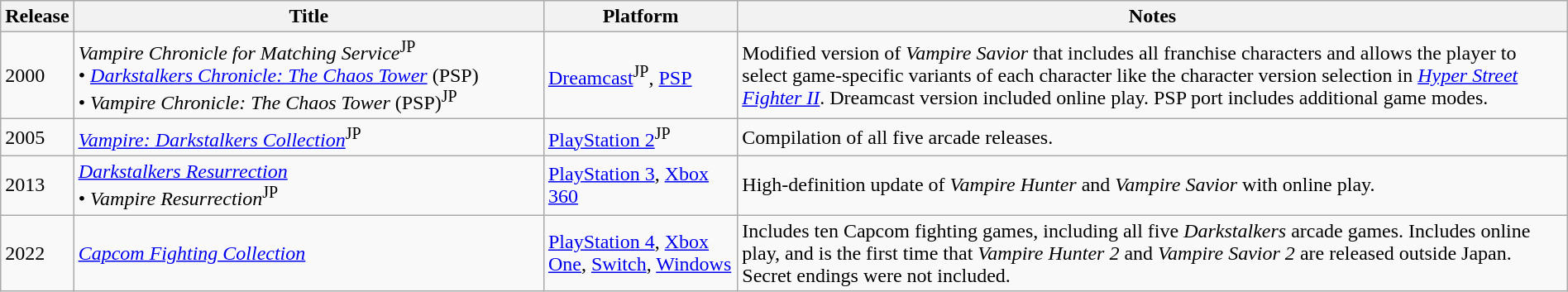<table class="wikitable sortable" style="width:100%;">
<tr>
<th scope="col">Release</th>
<th scope="col" style="width: 30%;">Title</th>
<th scope="col">Platform</th>
<th scope="col" class="unsortable">Notes</th>
</tr>
<tr>
<td>2000</td>
<td><em>Vampire Chronicle for Matching Service</em><sup>JP</sup><br>• <em><a href='#'>Darkstalkers Chronicle: The Chaos Tower</a></em> (PSP)<br>• <em>Vampire Chronicle: The Chaos Tower</em> (PSP)<sup>JP</sup></td>
<td><a href='#'>Dreamcast</a><sup>JP</sup>, <a href='#'>PSP</a></td>
<td>Modified version of <em>Vampire Savior</em> that includes all franchise characters and allows the player to select game-specific variants of each character like the character version selection in <em><a href='#'>Hyper Street Fighter II</a></em>. Dreamcast version included online play. PSP port includes additional game modes.</td>
</tr>
<tr>
<td>2005</td>
<td><em><a href='#'>Vampire: Darkstalkers Collection</a></em><sup>JP</sup></td>
<td><a href='#'>PlayStation 2</a><sup>JP</sup></td>
<td>Compilation of all five arcade releases.</td>
</tr>
<tr>
<td>2013</td>
<td><em><a href='#'>Darkstalkers Resurrection</a></em><br>• <em>Vampire Resurrection</em><sup>JP</sup></td>
<td><a href='#'>PlayStation 3</a>, <a href='#'>Xbox 360</a></td>
<td>High-definition update of <em>Vampire Hunter</em> and <em>Vampire Savior</em> with online play.</td>
</tr>
<tr>
<td>2022</td>
<td><em><a href='#'>Capcom Fighting Collection</a></em></td>
<td><a href='#'>PlayStation 4</a>, <a href='#'>Xbox One</a>, <a href='#'>Switch</a>, <a href='#'>Windows</a></td>
<td>Includes ten Capcom fighting games, including all five <em>Darkstalkers</em> arcade games. Includes online play, and is the first time that <em>Vampire Hunter 2</em> and <em>Vampire Savior 2</em> are released outside Japan. Secret endings were not included.</td>
</tr>
</table>
